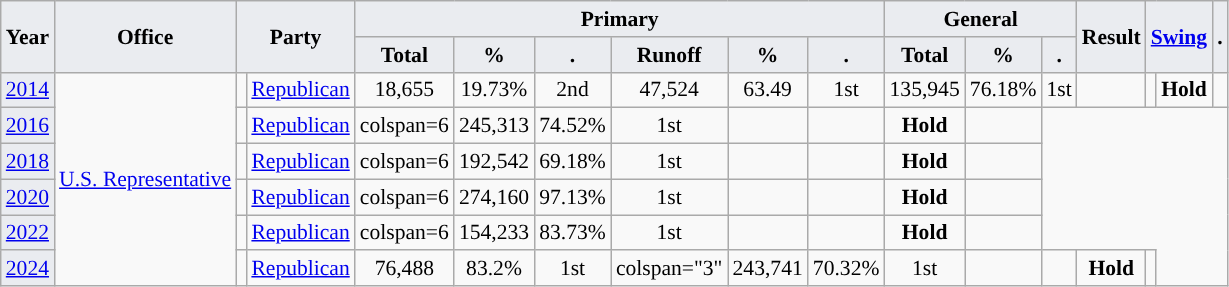<table class="wikitable" style="font-size:90%; text-align:center;">
<tr>
<th style="background-color:#EAECF0;" rowspan=2>Year</th>
<th style="background-color:#EAECF0;" rowspan=2>Office</th>
<th style="background-color:#EAECF0;" colspan=2 rowspan=2>Party</th>
<th style="background-color:#EAECF0;" colspan=6>Primary</th>
<th style="background-color:#EAECF0;" colspan=3>General</th>
<th style="background-color:#EAECF0;" rowspan=2>Result</th>
<th style="background-color:#EAECF0;" colspan=2 rowspan=2><a href='#'>Swing</a></th>
<th style="background-color:#EAECF0;" rowspan=2>.</th>
</tr>
<tr>
<th style="background-color:#EAECF0;">Total</th>
<th style="background-color:#EAECF0;">%</th>
<th style="background-color:#EAECF0;">.</th>
<th style="background-color:#EAECF0;">Runoff</th>
<th style="background-color:#EAECF0;">%</th>
<th style="background-color:#EAECF0;">.</th>
<th style="background-color:#EAECF0;">Total</th>
<th style="background-color:#EAECF0;">%</th>
<th style="background-color:#EAECF0;">.</th>
</tr>
<tr>
<td style="background-color:#EAECF0;"><a href='#'>2014</a></td>
<td rowspan="6"><a href='#'>U.S. Representative</a></td>
<td style="background-color:"></td>
<td><a href='#'>Republican</a></td>
<td>18,655</td>
<td>19.73%</td>
<td>2nd</td>
<td>47,524</td>
<td>63.49</td>
<td>1st</td>
<td>135,945</td>
<td>76.18%</td>
<td>1st</td>
<td></td>
<td style="background-color:"></td>
<td><strong>Hold</strong></td>
<td></td>
</tr>
<tr>
<td style="background-color:#EAECF0;"><a href='#'>2016</a></td>
<td style="background-color:"></td>
<td><a href='#'>Republican</a></td>
<td>colspan=6 </td>
<td>245,313</td>
<td>74.52%</td>
<td>1st</td>
<td></td>
<td style="background-color:"></td>
<td><strong>Hold</strong></td>
<td></td>
</tr>
<tr>
<td style="background-color:#EAECF0;"><a href='#'>2018</a></td>
<td style="background-color:"></td>
<td><a href='#'>Republican</a></td>
<td>colspan=6 </td>
<td>192,542</td>
<td>69.18%</td>
<td>1st</td>
<td></td>
<td style="background-color:"></td>
<td><strong>Hold</strong></td>
<td></td>
</tr>
<tr>
<td style="background-color:#EAECF0;"><a href='#'>2020</a></td>
<td style="background-color:"></td>
<td><a href='#'>Republican</a></td>
<td>colspan=6 </td>
<td>274,160</td>
<td>97.13%</td>
<td>1st</td>
<td></td>
<td style="background-color:"></td>
<td><strong>Hold</strong></td>
<td></td>
</tr>
<tr>
<td style="background-color:#EAECF0;"><a href='#'>2022</a></td>
<td style="background-color:"></td>
<td><a href='#'>Republican</a></td>
<td>colspan=6 </td>
<td>154,233</td>
<td>83.73%</td>
<td>1st</td>
<td></td>
<td style="background-color:"></td>
<td><strong>Hold</strong></td>
<td></td>
</tr>
<tr>
<td style="background-color:#EAECF0;"><a href='#'>2024</a></td>
<td style="background-color:"></td>
<td><a href='#'>Republican</a></td>
<td>76,488</td>
<td>83.2%</td>
<td>1st</td>
<td>colspan="3" </td>
<td>243,741</td>
<td>70.32%</td>
<td>1st</td>
<td></td>
<td style="background-color:"></td>
<td><strong>Hold</strong></td>
<td></td>
</tr>
</table>
